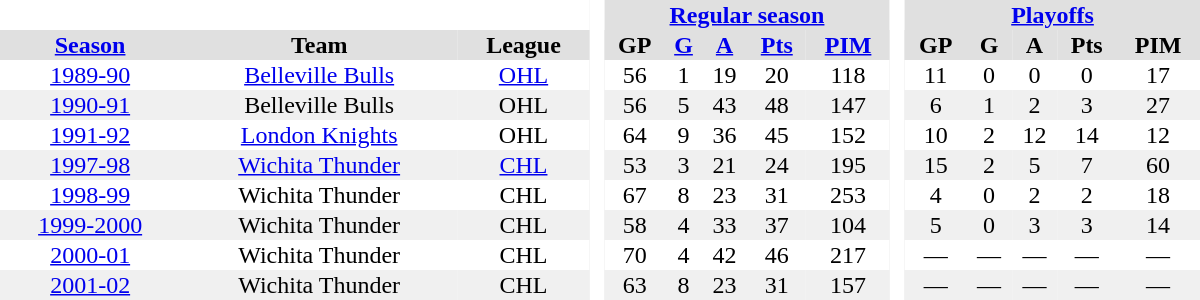<table border="0" cellpadding="1" cellspacing="0" style="text-align:center; width:50em;">
<tr style="background:#e0e0e0;">
<th colspan="3"  bgcolor="#ffffff"> </th>
<th rowspan="99" bgcolor="#ffffff"> </th>
<th colspan="5"><a href='#'>Regular season</a></th>
<th rowspan="99" bgcolor="#ffffff"> </th>
<th colspan="5"><a href='#'>Playoffs</a></th>
</tr>
<tr style="background:#e0e0e0;">
<th><a href='#'>Season</a></th>
<th>Team</th>
<th>League</th>
<th>GP</th>
<th><a href='#'>G</a></th>
<th><a href='#'>A</a></th>
<th><a href='#'>Pts</a></th>
<th><a href='#'>PIM</a></th>
<th>GP</th>
<th>G</th>
<th>A</th>
<th>Pts</th>
<th>PIM</th>
</tr>
<tr>
<td><a href='#'>1989-90</a></td>
<td><a href='#'>Belleville Bulls</a></td>
<td><a href='#'>OHL</a></td>
<td>56</td>
<td>1</td>
<td>19</td>
<td>20</td>
<td>118</td>
<td>11</td>
<td>0</td>
<td>0</td>
<td>0</td>
<td>17</td>
</tr>
<tr style="background:#f0f0f0;">
<td><a href='#'>1990-91</a></td>
<td>Belleville Bulls</td>
<td>OHL</td>
<td>56</td>
<td>5</td>
<td>43</td>
<td>48</td>
<td>147</td>
<td>6</td>
<td>1</td>
<td>2</td>
<td>3</td>
<td>27</td>
</tr>
<tr>
<td><a href='#'>1991-92</a></td>
<td><a href='#'>London Knights</a></td>
<td>OHL</td>
<td>64</td>
<td>9</td>
<td>36</td>
<td>45</td>
<td>152</td>
<td>10</td>
<td>2</td>
<td>12</td>
<td>14</td>
<td>12</td>
</tr>
<tr style="background:#f0f0f0;">
<td><a href='#'>1997-98</a></td>
<td><a href='#'>Wichita Thunder</a></td>
<td><a href='#'>CHL</a></td>
<td>53</td>
<td>3</td>
<td>21</td>
<td>24</td>
<td>195</td>
<td>15</td>
<td>2</td>
<td>5</td>
<td>7</td>
<td>60</td>
</tr>
<tr>
<td><a href='#'>1998-99</a></td>
<td>Wichita Thunder</td>
<td>CHL</td>
<td>67</td>
<td>8</td>
<td>23</td>
<td>31</td>
<td>253</td>
<td>4</td>
<td>0</td>
<td>2</td>
<td>2</td>
<td>18</td>
</tr>
<tr style="background:#f0f0f0;">
<td><a href='#'>1999-2000</a></td>
<td>Wichita Thunder</td>
<td>CHL</td>
<td>58</td>
<td>4</td>
<td>33</td>
<td>37</td>
<td>104</td>
<td>5</td>
<td>0</td>
<td>3</td>
<td>3</td>
<td>14</td>
</tr>
<tr>
<td><a href='#'>2000-01</a></td>
<td>Wichita Thunder</td>
<td>CHL</td>
<td>70</td>
<td>4</td>
<td>42</td>
<td>46</td>
<td>217</td>
<td>—</td>
<td>—</td>
<td>—</td>
<td>—</td>
<td>—</td>
</tr>
<tr style="background:#f0f0f0;">
<td><a href='#'>2001-02</a></td>
<td>Wichita Thunder</td>
<td>CHL</td>
<td>63</td>
<td>8</td>
<td>23</td>
<td>31</td>
<td>157</td>
<td>—</td>
<td>—</td>
<td>—</td>
<td>—</td>
<td>—</td>
</tr>
</table>
